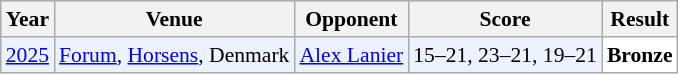<table class="sortable wikitable" style="font-size: 90%">
<tr>
<th>Year</th>
<th>Venue</th>
<th>Opponent</th>
<th>Score</th>
<th>Result</th>
</tr>
<tr style="background:#ECF2FF">
<td align="center"><a href='#'>2025</a></td>
<td align="left"><a href='#'>Forum</a>, <a href='#'>Horsens</a>, Denmark</td>
<td align="left"> <a href='#'>Alex Lanier</a></td>
<td align="left">15–21, 23–21, 19–21</td>
<td style="text-align:left; background:white"> <strong>Bronze</strong></td>
</tr>
</table>
